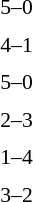<table style="font-size:90%">
<tr>
<td colspan=3></td>
</tr>
<tr>
<td align=right><strong></strong></td>
<td align=center>5–0</td>
<td></td>
</tr>
<tr>
<td colspan=3></td>
</tr>
<tr>
<td width=150 align=right><strong></strong></td>
<td width=100 align=center>4–1</td>
<td></td>
</tr>
<tr>
<td colspan=3></td>
</tr>
<tr>
<td align=right><strong></strong></td>
<td align=center>5–0</td>
<td></td>
</tr>
<tr>
<td colspan=3></td>
</tr>
<tr>
<td align=right></td>
<td align=center>2–3</td>
<td><strong></strong></td>
</tr>
<tr>
<td colspan=3></td>
</tr>
<tr>
<td align=right></td>
<td align=center>1–4</td>
<td><strong></strong></td>
</tr>
<tr>
<td colspan=3></td>
</tr>
<tr>
<td align=right><strong></strong></td>
<td align=center>3–2</td>
<td></td>
</tr>
</table>
